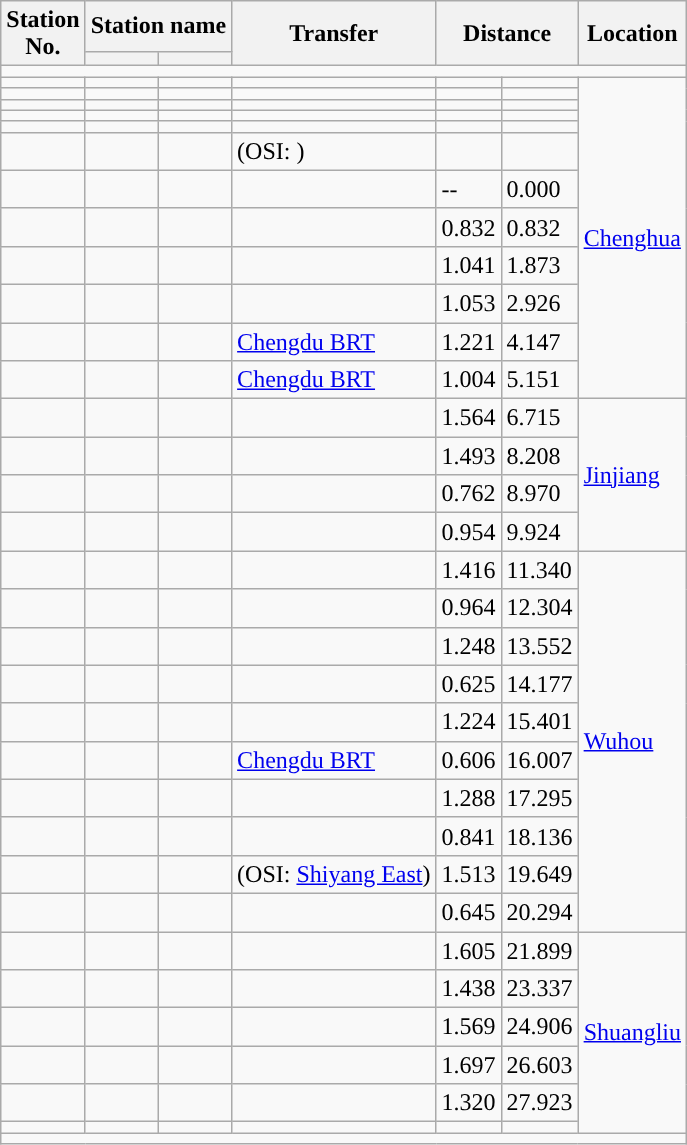<table class="wikitable">
<tr>
<th rowspan="2">Station<br>No.</th>
<th colspan=2>Station name</th>
<th rowspan=2>Transfer</th>
<th colspan="2" rowspan="2">Distance<br></th>
<th rowspan=2>Location</th>
</tr>
<tr>
<th></th>
<th></th>
</tr>
<tr style="background:#">
<td colspan="7"></td>
</tr>
<tr>
<td></td>
<td></td>
<td></td>
<td></td>
<td></td>
<td></td>
<td rowspan="12"><a href='#'>Chenghua</a></td>
</tr>
<tr>
<td></td>
<td></td>
<td></td>
<td></td>
<td></td>
<td></td>
</tr>
<tr>
<td></td>
<td></td>
<td></td>
<td></td>
<td></td>
<td></td>
</tr>
<tr>
<td></td>
<td></td>
<td></td>
<td></td>
<td></td>
<td></td>
</tr>
<tr>
<td></td>
<td></td>
<td></td>
<td></td>
<td></td>
<td></td>
</tr>
<tr>
<td></td>
<td></td>
<td></td>
<td> (OSI: )</td>
<td></td>
<td></td>
</tr>
<tr>
<td></td>
<td></td>
<td></td>
<td></td>
<td>--</td>
<td>0.000</td>
</tr>
<tr>
<td></td>
<td></td>
<td></td>
<td></td>
<td>0.832</td>
<td>0.832</td>
</tr>
<tr>
<td></td>
<td></td>
<td></td>
<td></td>
<td>1.041</td>
<td>1.873</td>
</tr>
<tr>
<td></td>
<td></td>
<td></td>
<td></td>
<td>1.053</td>
<td>2.926</td>
</tr>
<tr>
<td></td>
<td></td>
<td></td>
<td> <a href='#'>Chengdu BRT</a></td>
<td>1.221</td>
<td>4.147</td>
</tr>
<tr>
<td></td>
<td></td>
<td></td>
<td>  <a href='#'>Chengdu BRT</a></td>
<td>1.004</td>
<td>5.151</td>
</tr>
<tr>
<td></td>
<td></td>
<td></td>
<td></td>
<td>1.564</td>
<td>6.715</td>
<td rowspan="4"><a href='#'>Jinjiang</a></td>
</tr>
<tr>
<td></td>
<td></td>
<td></td>
<td></td>
<td>1.493</td>
<td>8.208</td>
</tr>
<tr>
<td></td>
<td></td>
<td></td>
<td></td>
<td>0.762</td>
<td>8.970</td>
</tr>
<tr>
<td></td>
<td></td>
<td></td>
<td></td>
<td>0.954</td>
<td>9.924</td>
</tr>
<tr>
<td></td>
<td></td>
<td></td>
<td></td>
<td>1.416</td>
<td>11.340</td>
<td rowspan="10"><a href='#'>Wuhou</a></td>
</tr>
<tr>
<td></td>
<td></td>
<td></td>
<td> </td>
<td>0.964</td>
<td>12.304</td>
</tr>
<tr>
<td></td>
<td></td>
<td></td>
<td></td>
<td>1.248</td>
<td>13.552</td>
</tr>
<tr>
<td></td>
<td></td>
<td></td>
<td></td>
<td>0.625</td>
<td>14.177</td>
</tr>
<tr>
<td></td>
<td></td>
<td></td>
<td></td>
<td>1.224</td>
<td>15.401</td>
</tr>
<tr>
<td></td>
<td></td>
<td></td>
<td>  <a href='#'>Chengdu BRT</a></td>
<td>0.606</td>
<td>16.007</td>
</tr>
<tr>
<td></td>
<td></td>
<td></td>
<td></td>
<td>1.288</td>
<td>17.295</td>
</tr>
<tr>
<td></td>
<td></td>
<td></td>
<td></td>
<td>0.841</td>
<td>18.136</td>
</tr>
<tr>
<td></td>
<td></td>
<td></td>
<td> (OSI: <a href='#'>Shiyang East</a>)</td>
<td>1.513</td>
<td>19.649</td>
</tr>
<tr>
<td></td>
<td></td>
<td></td>
<td></td>
<td>0.645</td>
<td>20.294</td>
</tr>
<tr>
<td></td>
<td></td>
<td></td>
<td></td>
<td>1.605</td>
<td>21.899</td>
<td rowspan="6"><a href='#'>Shuangliu</a></td>
</tr>
<tr>
<td></td>
<td></td>
<td></td>
<td></td>
<td>1.438</td>
<td>23.337</td>
</tr>
<tr>
<td></td>
<td></td>
<td></td>
<td></td>
<td>1.569</td>
<td>24.906</td>
</tr>
<tr>
<td></td>
<td></td>
<td></td>
<td></td>
<td>1.697</td>
<td>26.603</td>
</tr>
<tr>
<td></td>
<td></td>
<td></td>
<td></td>
<td>1.320</td>
<td>27.923</td>
</tr>
<tr>
<td></td>
<td></td>
<td></td>
<td></td>
<td></td>
<td></td>
</tr>
<tr style="background:#">
<td colspan="7"></td>
</tr>
</table>
